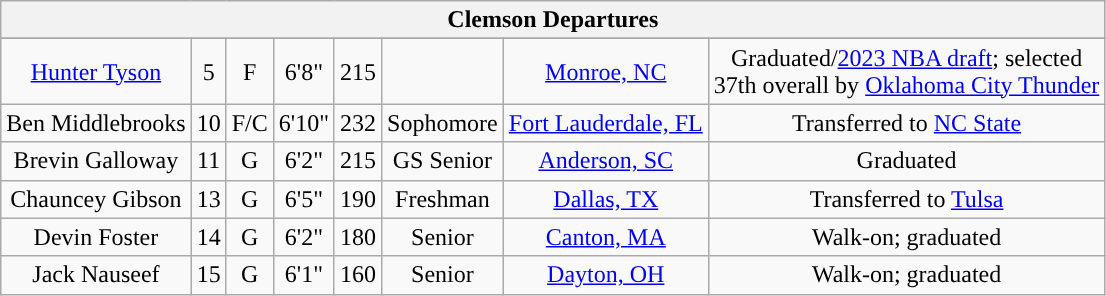<table class="wikitable sortable" border="1" style="text-align: center;">
<tr>
<th colspan=8>Clemson Departures</th>
</tr>
<tr align=center>
</tr>
<tr>
<td><a href='#'>Hunter Tyson</a></td>
<td>5</td>
<td>F</td>
<td>6'8"</td>
<td>215</td>
<td></td>
<td><a href='#'>Monroe, NC</a></td>
<td>Graduated/<a href='#'>2023 NBA draft</a>; selected<br>37th overall by <a href='#'>Oklahoma City Thunder</a></td>
</tr>
<tr>
<td>Ben Middlebrooks</td>
<td>10</td>
<td>F/C</td>
<td>6'10"</td>
<td>232</td>
<td>Sophomore</td>
<td><a href='#'>Fort Lauderdale, FL</a></td>
<td>Transferred to <a href='#'>NC State</a></td>
</tr>
<tr>
<td>Brevin Galloway</td>
<td>11</td>
<td>G</td>
<td>6'2"</td>
<td>215</td>
<td>GS Senior</td>
<td><a href='#'>Anderson, SC</a></td>
<td>Graduated</td>
</tr>
<tr>
<td>Chauncey Gibson</td>
<td>13</td>
<td>G</td>
<td>6'5"</td>
<td>190</td>
<td>Freshman</td>
<td><a href='#'>Dallas, TX</a></td>
<td>Transferred to <a href='#'>Tulsa</a></td>
</tr>
<tr>
<td>Devin Foster</td>
<td>14</td>
<td>G</td>
<td>6'2"</td>
<td>180</td>
<td>Senior</td>
<td><a href='#'>Canton, MA</a></td>
<td>Walk-on; graduated</td>
</tr>
<tr>
<td>Jack Nauseef</td>
<td>15</td>
<td>G</td>
<td>6'1"</td>
<td>160</td>
<td>Senior</td>
<td><a href='#'>Dayton, OH</a></td>
<td>Walk-on; graduated</td>
</tr>
</table>
